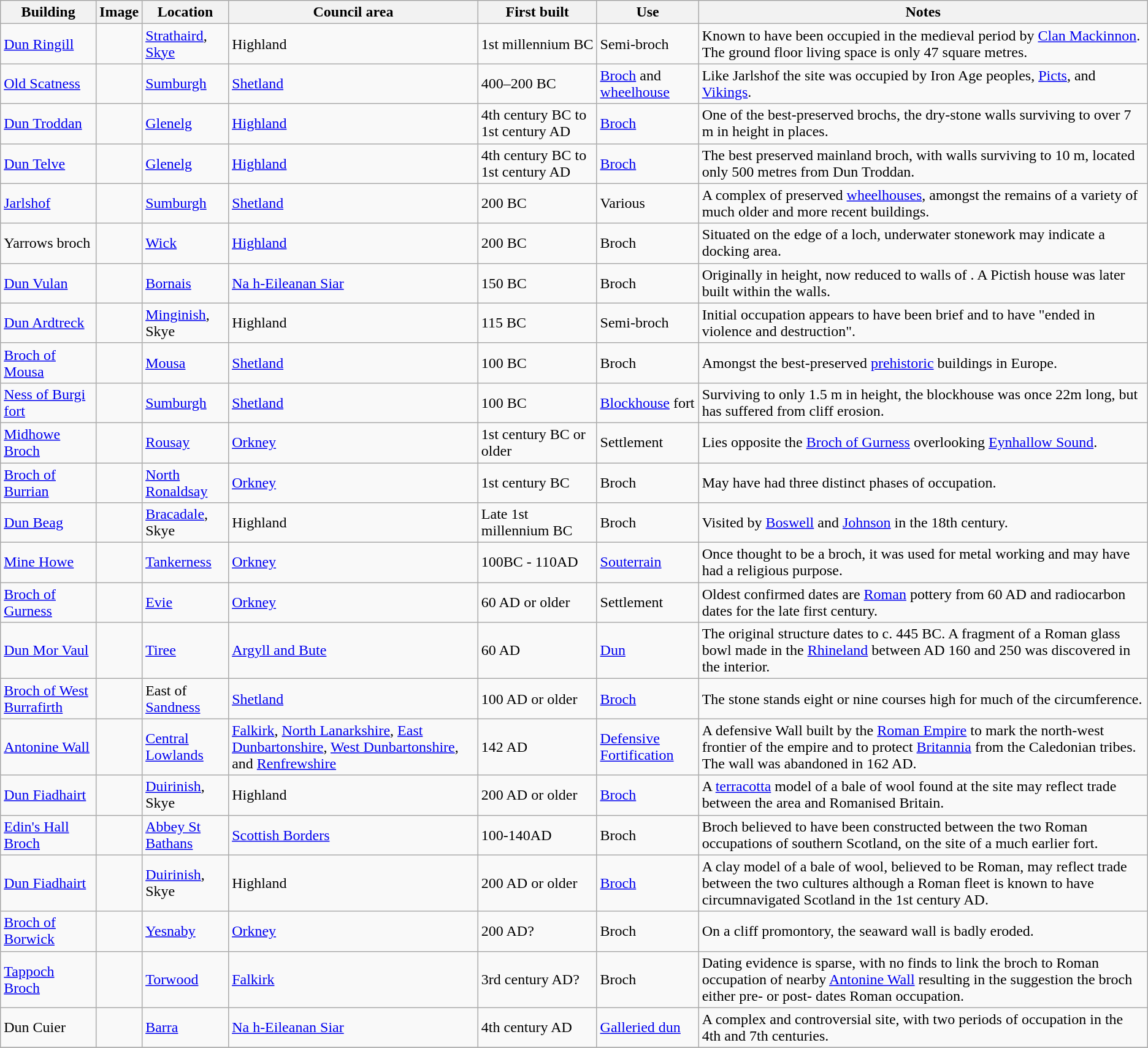<table class="wikitable sortable">
<tr>
<th>Building</th>
<th>Image</th>
<th>Location</th>
<th>Council area</th>
<th>First built</th>
<th>Use</th>
<th>Notes</th>
</tr>
<tr>
<td><a href='#'>Dun Ringill</a></td>
<td></td>
<td><a href='#'>Strathaird</a>, <a href='#'>Skye</a></td>
<td>Highland</td>
<td>1st millennium BC</td>
<td>Semi-broch</td>
<td>Known to have been occupied in the medieval period by <a href='#'>Clan Mackinnon</a>. The ground floor living space is only 47 square metres.</td>
</tr>
<tr>
<td><a href='#'>Old Scatness</a></td>
<td></td>
<td><a href='#'>Sumburgh</a></td>
<td><a href='#'>Shetland</a></td>
<td>400–200 BC</td>
<td><a href='#'>Broch</a> and <a href='#'>wheelhouse</a></td>
<td>Like Jarlshof the site was occupied by Iron Age peoples, <a href='#'>Picts</a>, and <a href='#'>Vikings</a>.</td>
</tr>
<tr>
<td><a href='#'>Dun Troddan</a></td>
<td></td>
<td><a href='#'>Glenelg</a></td>
<td><a href='#'>Highland</a></td>
<td>4th century BC to 1st century AD</td>
<td><a href='#'>Broch</a></td>
<td>One of the best-preserved brochs,  the dry-stone walls surviving to over 7 m in height in places.</td>
</tr>
<tr>
<td><a href='#'>Dun Telve</a></td>
<td></td>
<td><a href='#'>Glenelg</a></td>
<td><a href='#'>Highland</a></td>
<td>4th century BC to 1st century AD</td>
<td><a href='#'>Broch</a></td>
<td>The best preserved mainland broch, with walls surviving to 10 m, located only 500 metres from Dun Troddan.</td>
</tr>
<tr>
<td><a href='#'>Jarlshof</a></td>
<td></td>
<td><a href='#'>Sumburgh</a></td>
<td><a href='#'>Shetland</a></td>
<td>200 BC</td>
<td>Various</td>
<td>A complex of preserved <a href='#'>wheelhouses</a>, amongst the remains of a variety of much older and more recent buildings.</td>
</tr>
<tr>
<td>Yarrows broch</td>
<td></td>
<td><a href='#'>Wick</a></td>
<td><a href='#'>Highland</a></td>
<td>200 BC</td>
<td>Broch</td>
<td>Situated on the edge of a loch, underwater stonework may indicate a docking area.</td>
</tr>
<tr>
<td><a href='#'>Dun Vulan</a></td>
<td></td>
<td><a href='#'>Bornais</a></td>
<td><a href='#'>Na h-Eileanan Siar</a></td>
<td>150 BC</td>
<td>Broch</td>
<td>Originally  in height, now reduced to walls of . A Pictish house was later built within the walls.</td>
</tr>
<tr>
<td><a href='#'>Dun Ardtreck</a></td>
<td></td>
<td><a href='#'>Minginish</a>, Skye</td>
<td>Highland</td>
<td>115 BC</td>
<td>Semi-broch</td>
<td>Initial occupation appears to have been brief and to have "ended in violence and destruction". </td>
</tr>
<tr>
<td><a href='#'>Broch of Mousa</a></td>
<td></td>
<td><a href='#'>Mousa</a></td>
<td><a href='#'>Shetland</a></td>
<td>100 BC</td>
<td>Broch</td>
<td>Amongst the best-preserved <a href='#'>prehistoric</a> buildings in Europe.</td>
</tr>
<tr>
<td><a href='#'>Ness of Burgi fort</a></td>
<td></td>
<td><a href='#'>Sumburgh</a></td>
<td><a href='#'>Shetland</a></td>
<td>100 BC</td>
<td><a href='#'>Blockhouse</a> fort</td>
<td>Surviving to only 1.5 m in height, the blockhouse was once 22m long, but has suffered from cliff erosion.</td>
</tr>
<tr>
<td><a href='#'>Midhowe Broch</a></td>
<td></td>
<td><a href='#'>Rousay</a></td>
<td><a href='#'>Orkney</a></td>
<td>1st century BC or older</td>
<td>Settlement</td>
<td>Lies opposite the <a href='#'>Broch of Gurness</a> overlooking <a href='#'>Eynhallow Sound</a>.</td>
</tr>
<tr>
<td><a href='#'>Broch of Burrian</a></td>
<td></td>
<td><a href='#'>North Ronaldsay</a></td>
<td><a href='#'>Orkney</a></td>
<td>1st century BC</td>
<td>Broch</td>
<td>May have had three distinct phases of occupation.</td>
</tr>
<tr>
<td><a href='#'>Dun Beag</a></td>
<td></td>
<td><a href='#'>Bracadale</a>, Skye</td>
<td>Highland</td>
<td>Late 1st millennium BC</td>
<td>Broch</td>
<td>Visited by <a href='#'>Boswell</a> and <a href='#'>Johnson</a> in the 18th century.</td>
</tr>
<tr>
<td><a href='#'>Mine Howe</a></td>
<td></td>
<td><a href='#'>Tankerness</a></td>
<td><a href='#'>Orkney</a></td>
<td>100BC - 110AD</td>
<td><a href='#'>Souterrain</a></td>
<td>Once thought to be a broch, it was used for metal working and may have had a religious purpose.</td>
</tr>
<tr>
<td><a href='#'>Broch of Gurness</a></td>
<td></td>
<td><a href='#'>Evie</a></td>
<td><a href='#'>Orkney</a></td>
<td>60 AD or older</td>
<td>Settlement</td>
<td>Oldest confirmed dates are <a href='#'>Roman</a> pottery from 60 AD and radiocarbon dates for the late first century.</td>
</tr>
<tr>
<td><a href='#'>Dun Mor Vaul</a></td>
<td></td>
<td><a href='#'>Tiree</a></td>
<td><a href='#'>Argyll and Bute</a></td>
<td>60 AD</td>
<td><a href='#'>Dun</a></td>
<td>The original structure dates to c. 445 BC. A fragment of a Roman glass bowl made in the <a href='#'>Rhineland</a> between AD 160 and 250 was discovered in the interior.</td>
</tr>
<tr>
<td><a href='#'>Broch of West Burrafirth</a></td>
<td></td>
<td>East of <a href='#'>Sandness</a></td>
<td><a href='#'>Shetland</a></td>
<td>100 AD or older</td>
<td><a href='#'>Broch</a></td>
<td>The stone stands eight or nine courses high for much of the circumference.</td>
</tr>
<tr>
<td><a href='#'>Antonine Wall</a></td>
<td></td>
<td><a href='#'>Central Lowlands</a></td>
<td><a href='#'>Falkirk</a>, <a href='#'>North Lanarkshire</a>, <a href='#'>East Dunbartonshire</a>, <a href='#'>West Dunbartonshire</a>, and <a href='#'>Renfrewshire</a></td>
<td>142 AD</td>
<td><a href='#'>Defensive Fortification</a></td>
<td>A defensive Wall built by the <a href='#'>Roman Empire</a> to mark the north-west frontier of the empire and to protect <a href='#'>Britannia</a> from the Caledonian tribes. The wall was abandoned in 162 AD.</td>
</tr>
<tr>
<td><a href='#'>Dun Fiadhairt</a></td>
<td></td>
<td><a href='#'>Duirinish</a>, Skye</td>
<td>Highland</td>
<td>200 AD or older</td>
<td><a href='#'>Broch</a></td>
<td>A <a href='#'>terracotta</a> model of a bale of wool found at the site may reflect trade between the area and Romanised Britain.</td>
</tr>
<tr>
<td><a href='#'>Edin's Hall Broch</a></td>
<td></td>
<td><a href='#'>Abbey St Bathans</a></td>
<td><a href='#'>Scottish Borders</a></td>
<td>100-140AD</td>
<td>Broch</td>
<td>Broch believed to have been constructed between the two Roman occupations of southern Scotland, on the site of a much earlier fort.</td>
</tr>
<tr>
<td><a href='#'>Dun Fiadhairt</a></td>
<td></td>
<td><a href='#'>Duirinish</a>, Skye</td>
<td>Highland</td>
<td>200 AD or older</td>
<td><a href='#'>Broch</a></td>
<td>A clay model of a bale of wool, believed to be Roman, may reflect trade between the two cultures although a Roman fleet is known to have circumnavigated Scotland in the 1st century AD.</td>
</tr>
<tr>
<td><a href='#'>Broch of Borwick</a></td>
<td></td>
<td><a href='#'>Yesnaby</a></td>
<td><a href='#'>Orkney</a></td>
<td>200 AD?</td>
<td>Broch</td>
<td>On a cliff promontory, the seaward wall is badly eroded.</td>
</tr>
<tr>
<td><a href='#'>Tappoch Broch</a></td>
<td></td>
<td><a href='#'>Torwood</a></td>
<td><a href='#'>Falkirk</a></td>
<td>3rd century AD?</td>
<td>Broch</td>
<td>Dating evidence is sparse, with no finds to link the broch to Roman occupation of nearby <a href='#'>Antonine Wall</a> resulting in the suggestion the broch either pre- or post- dates Roman occupation.</td>
</tr>
<tr>
<td>Dun Cuier</td>
<td></td>
<td><a href='#'>Barra</a></td>
<td><a href='#'>Na h-Eileanan Siar</a></td>
<td>4th century AD</td>
<td><a href='#'>Galleried dun</a></td>
<td>A complex and controversial site, with two periods of occupation in the 4th and 7th centuries.</td>
</tr>
<tr>
</tr>
</table>
